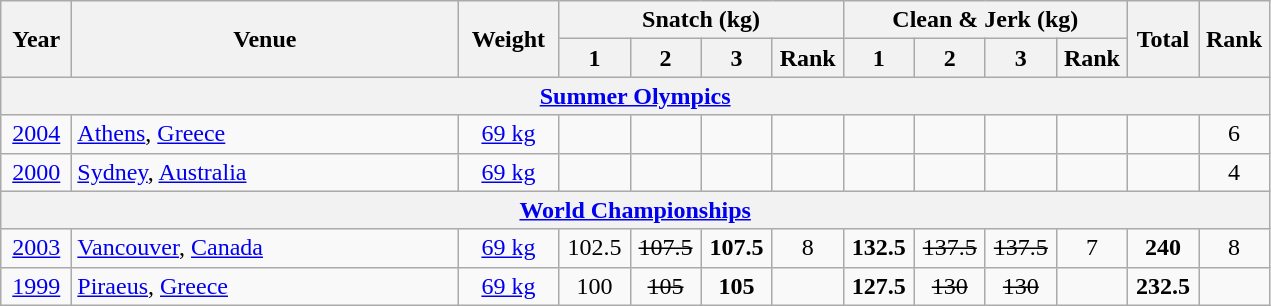<table class = "wikitable" style="text-align:center;">
<tr>
<th rowspan=2 width=40>Year</th>
<th rowspan=2 width=250>Venue</th>
<th rowspan=2 width=60>Weight</th>
<th colspan=4>Snatch (kg)</th>
<th colspan=4>Clean & Jerk (kg)</th>
<th rowspan=2 width=40>Total</th>
<th rowspan=2 width=40>Rank</th>
</tr>
<tr>
<th width=40>1</th>
<th width=40>2</th>
<th width=40>3</th>
<th width=40>Rank</th>
<th width=40>1</th>
<th width=40>2</th>
<th width=40>3</th>
<th width=40>Rank</th>
</tr>
<tr>
<th colspan=13><a href='#'>Summer Olympics</a></th>
</tr>
<tr>
<td><a href='#'>2004</a></td>
<td align=left> <a href='#'>Athens</a>, <a href='#'>Greece</a></td>
<td><a href='#'>69 kg</a></td>
<td></td>
<td></td>
<td></td>
<td></td>
<td></td>
<td></td>
<td></td>
<td></td>
<td></td>
<td>6</td>
</tr>
<tr>
<td><a href='#'>2000</a></td>
<td align=left> <a href='#'>Sydney</a>, <a href='#'>Australia</a></td>
<td><a href='#'>69 kg</a></td>
<td></td>
<td></td>
<td></td>
<td></td>
<td></td>
<td></td>
<td></td>
<td></td>
<td></td>
<td>4</td>
</tr>
<tr>
<th colspan=13><a href='#'>World Championships</a></th>
</tr>
<tr>
<td><a href='#'>2003</a></td>
<td align=left> <a href='#'>Vancouver</a>, <a href='#'>Canada</a></td>
<td><a href='#'>69 kg</a></td>
<td>102.5</td>
<td><s>107.5</s></td>
<td><strong>107.5</strong></td>
<td>8</td>
<td><strong>132.5</strong></td>
<td><s>137.5</s></td>
<td><s>137.5</s></td>
<td>7</td>
<td><strong>240</strong></td>
<td>8</td>
</tr>
<tr>
<td><a href='#'>1999</a></td>
<td align=left> <a href='#'>Piraeus</a>, <a href='#'>Greece</a></td>
<td><a href='#'>69 kg</a></td>
<td>100</td>
<td><s>105</s></td>
<td><strong>105</strong></td>
<td></td>
<td><strong>127.5</strong></td>
<td><s>130</s></td>
<td><s>130</s></td>
<td></td>
<td><strong>232.5</strong></td>
<td></td>
</tr>
</table>
